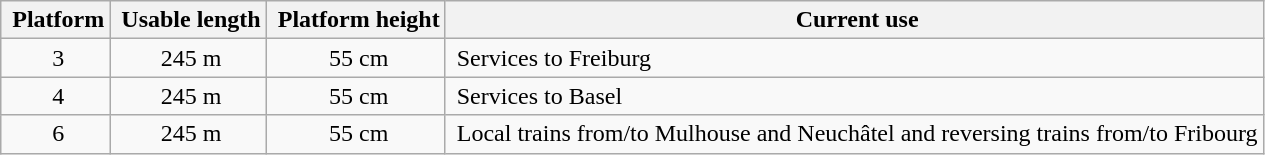<table class="wikitable" style="text-indent:4px">
<tr>
<th>Platform</th>
<th>Usable length</th>
<th>Platform height</th>
<th>Current use</th>
</tr>
<tr>
<td style="text-align:center">3</td>
<td style="text-align:center">245 m</td>
<td style="text-align:center">55 cm</td>
<td>Services to Freiburg</td>
</tr>
<tr>
<td style="text-align:center">4</td>
<td style="text-align:center">245 m</td>
<td style="text-align:center">55 cm</td>
<td>Services to Basel</td>
</tr>
<tr>
<td style="text-align:center">6</td>
<td style="text-align:center">245 m</td>
<td style="text-align:center">55 cm</td>
<td>Local trains from/to Mulhouse and Neuchâtel and reversing trains from/to Fribourg</td>
</tr>
</table>
